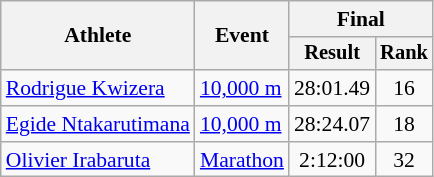<table class=wikitable style=font-size:90%>
<tr>
<th rowspan=2>Athlete</th>
<th rowspan=2>Event</th>
<th colspan=2>Final</th>
</tr>
<tr style=font-size:95%>
<th>Result</th>
<th>Rank</th>
</tr>
<tr align=center>
<td align=left><a href='#'>Rodrigue Kwizera</a></td>
<td align=left><a href='#'>10,000 m</a></td>
<td>28:01.49</td>
<td>16</td>
</tr>
<tr align=center>
<td align=left><a href='#'>Egide Ntakarutimana</a></td>
<td align=left><a href='#'>10,000 m</a></td>
<td>28:24.07</td>
<td>18</td>
</tr>
<tr align=center>
<td align=left><a href='#'>Olivier Irabaruta</a></td>
<td align=left><a href='#'>Marathon</a></td>
<td>2:12:00</td>
<td>32</td>
</tr>
</table>
